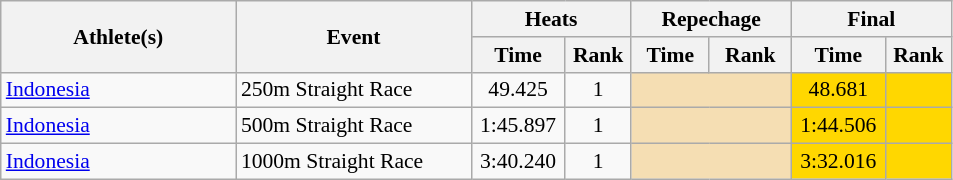<table class="wikitable" style="font-size:90%">
<tr>
<th width=150 rowspan="2">Athlete(s)</th>
<th width=150 rowspan="2">Event</th>
<th width=100 colspan="2">Heats</th>
<th width=100 colspan="2">Repechage</th>
<th width=100 colspan="2">Final</th>
</tr>
<tr>
<th>Time</th>
<th>Rank</th>
<th>Time</th>
<th>Rank</th>
<th>Time</th>
<th>Rank</th>
</tr>
<tr>
<td><a href='#'>Indonesia</a></td>
<td>250m Straight Race</td>
<td align="center">49.425</td>
<td align="center">1</td>
<td colspan="2" align="center" bgcolor="wheat"></td>
<td align="center" bgcolor="gold">48.681</td>
<td align="center" bgcolor="gold"></td>
</tr>
<tr>
<td><a href='#'>Indonesia</a></td>
<td>500m Straight Race</td>
<td align="center">1:45.897</td>
<td align="center">1</td>
<td colspan="2" align="center" bgcolor="wheat"></td>
<td align="center" bgcolor="gold">1:44.506</td>
<td align="center" bgcolor="gold"></td>
</tr>
<tr>
<td><a href='#'>Indonesia</a></td>
<td>1000m Straight Race</td>
<td align="center">3:40.240</td>
<td align="center">1</td>
<td colspan="2" align="center" bgcolor="wheat"></td>
<td align="center" bgcolor="gold">3:32.016</td>
<td align="center" bgcolor="gold"></td>
</tr>
</table>
